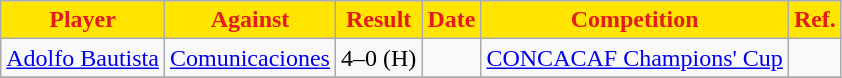<table class="wikitable">
<tr>
<th style=background-color:#FFE500;color:#E11D1E>Player</th>
<th style=background-color:#FFE500;color:#E11D1E>Against</th>
<th style=background-color:#FFE500;color:#E11D1E>Result</th>
<th style=background-color:#FFE500;color:#E11D1E>Date</th>
<th style=background-color:#FFE500;color:#E11D1E>Competition</th>
<th style=background-color:#FFE500;color:#E11D1E>Ref.</th>
</tr>
<tr>
<td> <a href='#'>Adolfo Bautista</a></td>
<td> <a href='#'>Comunicaciones</a></td>
<td>4–0 (H)</td>
<td></td>
<td><a href='#'>CONCACAF Champions' Cup</a></td>
<td align=center></td>
</tr>
<tr>
</tr>
</table>
